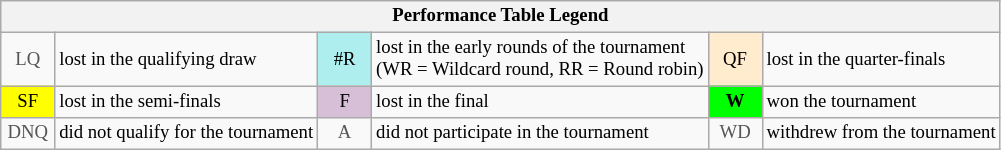<table class="wikitable" style="font-size:78%;">
<tr>
<th colspan="6">Performance Table Legend</th>
</tr>
<tr>
<td align="center" style="color:#555555;" width="30">LQ</td>
<td>lost in the qualifying draw</td>
<td align="center" style="background:#afeeee;">#R</td>
<td>lost in the early rounds of the tournament<br>(WR = Wildcard round, RR = Round robin)</td>
<td align="center" style="background:#ffebcd;">QF</td>
<td>lost in the quarter-finals</td>
</tr>
<tr>
<td align="center" style="background:yellow;">SF</td>
<td>lost in the semi-finals</td>
<td align="center" style="background:#D8BFD8;">F</td>
<td>lost in the final</td>
<td align="center" style="background:#00ff00;"><strong>W</strong></td>
<td>won the tournament</td>
</tr>
<tr>
<td align="center" style="color:#555555;" width="30">DNQ</td>
<td>did not qualify for the tournament</td>
<td align="center" style="color:#555555;" width="30">A</td>
<td>did not participate in the tournament</td>
<td align="center" style="color:#555555;" width="30">WD</td>
<td>withdrew from the tournament</td>
</tr>
</table>
